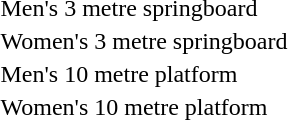<table>
<tr>
<td>Men's 3 metre springboard<br></td>
<td></td>
<td></td>
<td></td>
</tr>
<tr>
<td>Women's 3 metre springboard<br></td>
<td></td>
<td></td>
<td></td>
</tr>
<tr>
<td>Men's 10 metre platform<br></td>
<td></td>
<td></td>
<td></td>
</tr>
<tr>
<td>Women's 10 metre platform<br></td>
<td></td>
<td></td>
<td></td>
</tr>
</table>
